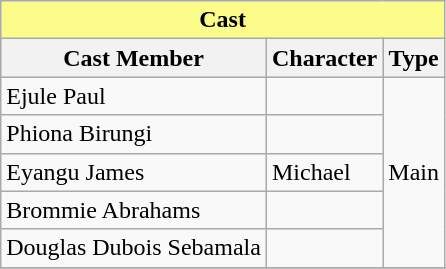<table class="wikitable" width="">
<tr>
<th colspan="6" style="background: #FBFC8A;">Cast</th>
</tr>
<tr style="background:#ccc; text-align:center;">
<th>Cast Member</th>
<th>Character</th>
<th>Type</th>
</tr>
<tr>
<td>Ejule Paul</td>
<td></td>
<td rowspan="5">Main</td>
</tr>
<tr>
<td>Phiona Birungi</td>
<td></td>
</tr>
<tr>
<td>Eyangu James</td>
<td>Michael</td>
</tr>
<tr>
<td>Brommie Abrahams</td>
<td></td>
</tr>
<tr>
<td>Douglas Dubois Sebamala</td>
<td></td>
</tr>
<tr>
</tr>
</table>
